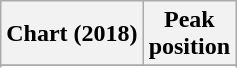<table class="wikitable plainrowheaders">
<tr>
<th>Chart (2018)</th>
<th>Peak<br>position</th>
</tr>
<tr>
</tr>
<tr>
</tr>
</table>
